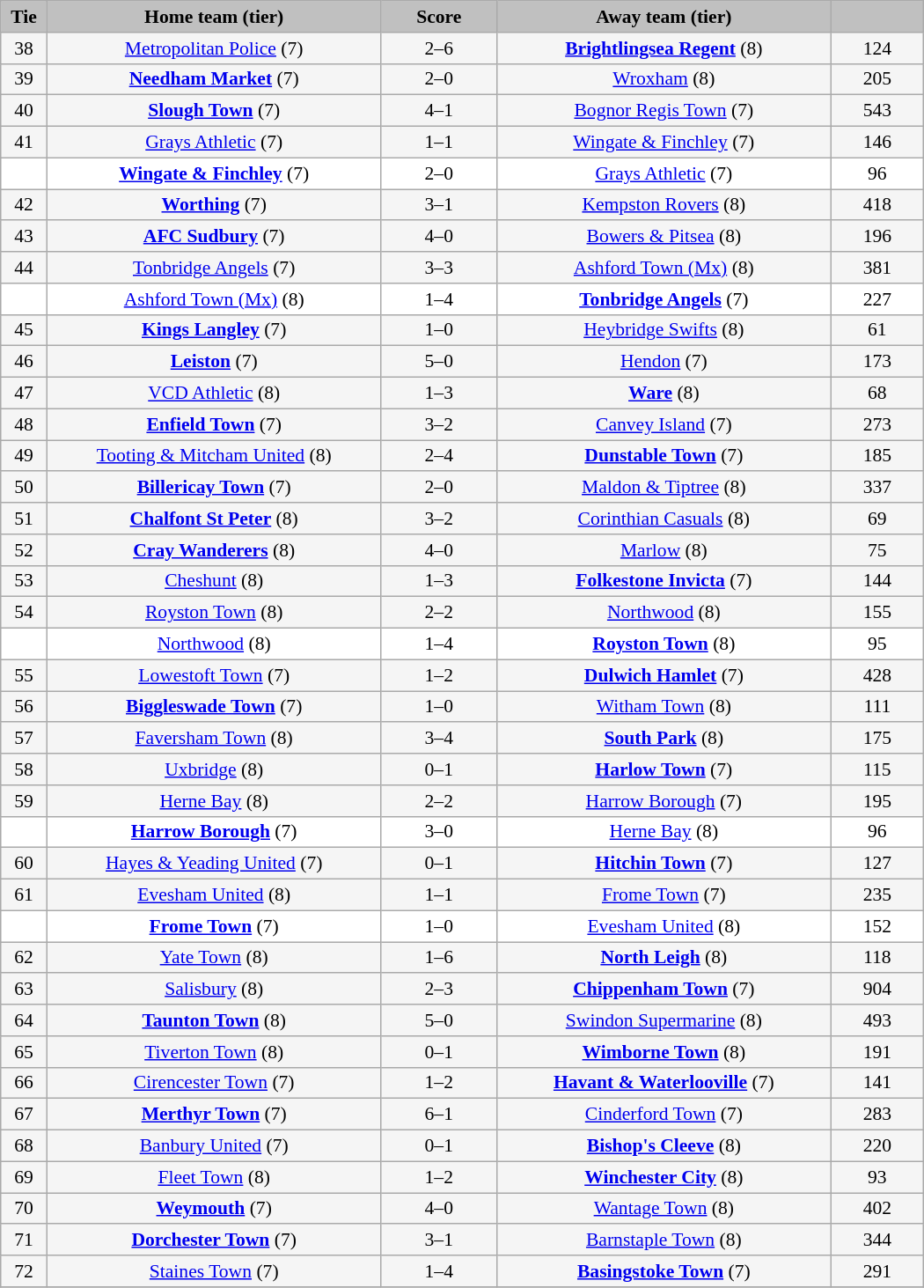<table class="wikitable" style="width: 700px; background:WhiteSmoke; text-align:center; font-size:90%">
<tr>
<td scope="col" style="width:  5.00%; background:silver;"><strong>Tie</strong></td>
<td scope="col" style="width: 36.25%; background:silver;"><strong>Home team (tier)</strong></td>
<td scope="col" style="width: 12.50%; background:silver;"><strong>Score</strong></td>
<td scope="col" style="width: 36.25%; background:silver;"><strong>Away team (tier)</strong></td>
<td scope="col" style="width: 10.00%; background:silver;"><strong></strong></td>
</tr>
<tr>
<td>38</td>
<td><a href='#'>Metropolitan Police</a> (7)</td>
<td>2–6</td>
<td><strong><a href='#'>Brightlingsea Regent</a></strong> (8)</td>
<td>124</td>
</tr>
<tr>
<td>39</td>
<td><strong><a href='#'>Needham Market</a></strong> (7)</td>
<td>2–0</td>
<td><a href='#'>Wroxham</a> (8)</td>
<td>205</td>
</tr>
<tr>
<td>40</td>
<td><strong><a href='#'>Slough Town</a></strong> (7)</td>
<td>4–1</td>
<td><a href='#'>Bognor Regis Town</a> (7)</td>
<td>543</td>
</tr>
<tr>
<td>41</td>
<td><a href='#'>Grays Athletic</a> (7)</td>
<td>1–1</td>
<td><a href='#'>Wingate & Finchley</a> (7)</td>
<td>146</td>
</tr>
<tr style="background:white;">
<td><em></em></td>
<td><strong><a href='#'>Wingate & Finchley</a></strong> (7)</td>
<td>2–0</td>
<td><a href='#'>Grays Athletic</a> (7)</td>
<td>96</td>
</tr>
<tr>
<td>42</td>
<td><strong><a href='#'>Worthing</a></strong> (7)</td>
<td>3–1</td>
<td><a href='#'>Kempston Rovers</a> (8)</td>
<td>418</td>
</tr>
<tr>
<td>43</td>
<td><strong><a href='#'>AFC Sudbury</a></strong> (7)</td>
<td>4–0</td>
<td><a href='#'>Bowers & Pitsea</a> (8)</td>
<td>196</td>
</tr>
<tr>
<td>44</td>
<td><a href='#'>Tonbridge Angels</a> (7)</td>
<td>3–3</td>
<td><a href='#'>Ashford Town (Mx)</a> (8)</td>
<td>381</td>
</tr>
<tr style="background:white;">
<td><em></em></td>
<td><a href='#'>Ashford Town (Mx)</a> (8)</td>
<td>1–4</td>
<td><strong><a href='#'>Tonbridge Angels</a></strong> (7)</td>
<td>227</td>
</tr>
<tr>
<td>45</td>
<td><strong><a href='#'>Kings Langley</a></strong> (7)</td>
<td>1–0</td>
<td><a href='#'>Heybridge Swifts</a> (8)</td>
<td>61</td>
</tr>
<tr>
<td>46</td>
<td><strong><a href='#'>Leiston</a></strong> (7)</td>
<td>5–0</td>
<td><a href='#'>Hendon</a> (7)</td>
<td>173</td>
</tr>
<tr>
<td>47</td>
<td><a href='#'>VCD Athletic</a> (8)</td>
<td>1–3</td>
<td><strong><a href='#'>Ware</a></strong> (8)</td>
<td>68</td>
</tr>
<tr>
<td>48</td>
<td><strong><a href='#'>Enfield Town</a></strong> (7)</td>
<td>3–2</td>
<td><a href='#'>Canvey Island</a> (7)</td>
<td>273</td>
</tr>
<tr>
<td>49</td>
<td><a href='#'>Tooting & Mitcham United</a> (8)</td>
<td>2–4</td>
<td><strong><a href='#'>Dunstable Town</a></strong> (7)</td>
<td>185</td>
</tr>
<tr>
<td>50</td>
<td><strong><a href='#'>Billericay Town</a></strong> (7)</td>
<td>2–0</td>
<td><a href='#'>Maldon & Tiptree</a> (8)</td>
<td>337</td>
</tr>
<tr>
<td>51</td>
<td><strong><a href='#'>Chalfont St Peter</a></strong> (8)</td>
<td>3–2</td>
<td><a href='#'>Corinthian Casuals</a> (8)</td>
<td>69</td>
</tr>
<tr>
<td>52</td>
<td><strong><a href='#'>Cray Wanderers</a></strong> (8)</td>
<td>4–0</td>
<td><a href='#'>Marlow</a> (8)</td>
<td>75</td>
</tr>
<tr>
<td>53</td>
<td><a href='#'>Cheshunt</a> (8)</td>
<td>1–3</td>
<td><strong><a href='#'>Folkestone Invicta</a></strong> (7)</td>
<td>144</td>
</tr>
<tr>
<td>54</td>
<td><a href='#'>Royston Town</a> (8)</td>
<td>2–2</td>
<td><a href='#'>Northwood</a> (8)</td>
<td>155</td>
</tr>
<tr style="background:white;">
<td><em></em></td>
<td><a href='#'>Northwood</a> (8)</td>
<td>1–4</td>
<td><strong><a href='#'>Royston Town</a></strong> (8)</td>
<td>95</td>
</tr>
<tr>
<td>55</td>
<td><a href='#'>Lowestoft Town</a> (7)</td>
<td>1–2</td>
<td><strong><a href='#'>Dulwich Hamlet</a></strong> (7)</td>
<td>428</td>
</tr>
<tr>
<td>56</td>
<td><strong><a href='#'>Biggleswade Town</a></strong> (7)</td>
<td>1–0</td>
<td><a href='#'>Witham Town</a> (8)</td>
<td>111</td>
</tr>
<tr>
<td>57</td>
<td><a href='#'>Faversham Town</a> (8)</td>
<td>3–4</td>
<td><strong><a href='#'>South Park</a></strong> (8)</td>
<td>175</td>
</tr>
<tr>
<td>58</td>
<td><a href='#'>Uxbridge</a> (8)</td>
<td>0–1</td>
<td><strong><a href='#'>Harlow Town</a></strong> (7)</td>
<td>115</td>
</tr>
<tr>
<td>59</td>
<td><a href='#'>Herne Bay</a> (8)</td>
<td>2–2</td>
<td><a href='#'>Harrow Borough</a> (7)</td>
<td>195</td>
</tr>
<tr style="background:white;">
<td><em></em></td>
<td><strong><a href='#'>Harrow Borough</a></strong> (7)</td>
<td>3–0</td>
<td><a href='#'>Herne Bay</a> (8)</td>
<td>96</td>
</tr>
<tr>
<td>60</td>
<td><a href='#'>Hayes & Yeading United</a> (7)</td>
<td>0–1</td>
<td><strong><a href='#'>Hitchin Town</a></strong> (7)</td>
<td>127</td>
</tr>
<tr>
<td>61</td>
<td><a href='#'>Evesham United</a> (8)</td>
<td>1–1</td>
<td><a href='#'>Frome Town</a> (7)</td>
<td>235</td>
</tr>
<tr style="background:white;">
<td><em></em></td>
<td><strong><a href='#'>Frome Town</a></strong> (7)</td>
<td>1–0</td>
<td><a href='#'>Evesham United</a> (8)</td>
<td>152</td>
</tr>
<tr>
<td>62</td>
<td><a href='#'>Yate Town</a> (8)</td>
<td>1–6</td>
<td><strong><a href='#'>North Leigh</a></strong> (8)</td>
<td>118</td>
</tr>
<tr>
<td>63</td>
<td><a href='#'>Salisbury</a> (8)</td>
<td>2–3</td>
<td><strong><a href='#'>Chippenham Town</a></strong> (7)</td>
<td>904</td>
</tr>
<tr>
<td>64</td>
<td><strong><a href='#'>Taunton Town</a></strong> (8)</td>
<td>5–0</td>
<td><a href='#'>Swindon Supermarine</a> (8)</td>
<td>493</td>
</tr>
<tr>
<td>65</td>
<td><a href='#'>Tiverton Town</a> (8)</td>
<td>0–1</td>
<td><strong><a href='#'>Wimborne Town</a></strong> (8)</td>
<td>191</td>
</tr>
<tr>
<td>66</td>
<td><a href='#'>Cirencester Town</a> (7)</td>
<td>1–2</td>
<td><strong><a href='#'>Havant & Waterlooville</a></strong> (7)</td>
<td>141</td>
</tr>
<tr>
<td>67</td>
<td><strong><a href='#'>Merthyr Town</a></strong> (7)</td>
<td>6–1</td>
<td><a href='#'>Cinderford Town</a> (7)</td>
<td>283</td>
</tr>
<tr>
<td>68</td>
<td><a href='#'>Banbury United</a> (7)</td>
<td>0–1</td>
<td><strong><a href='#'>Bishop's Cleeve</a></strong> (8)</td>
<td>220</td>
</tr>
<tr>
<td>69</td>
<td><a href='#'>Fleet Town</a> (8)</td>
<td>1–2</td>
<td><strong><a href='#'>Winchester City</a></strong> (8)</td>
<td>93</td>
</tr>
<tr>
<td>70</td>
<td><strong><a href='#'>Weymouth</a></strong> (7)</td>
<td>4–0</td>
<td><a href='#'>Wantage Town</a> (8)</td>
<td>402</td>
</tr>
<tr>
<td>71</td>
<td><strong><a href='#'>Dorchester Town</a></strong> (7)</td>
<td>3–1</td>
<td><a href='#'>Barnstaple Town</a> (8)</td>
<td>344</td>
</tr>
<tr>
<td>72</td>
<td><a href='#'>Staines Town</a> (7)</td>
<td>1–4</td>
<td><strong><a href='#'>Basingstoke Town</a></strong> (7)</td>
<td>291</td>
</tr>
<tr>
</tr>
</table>
